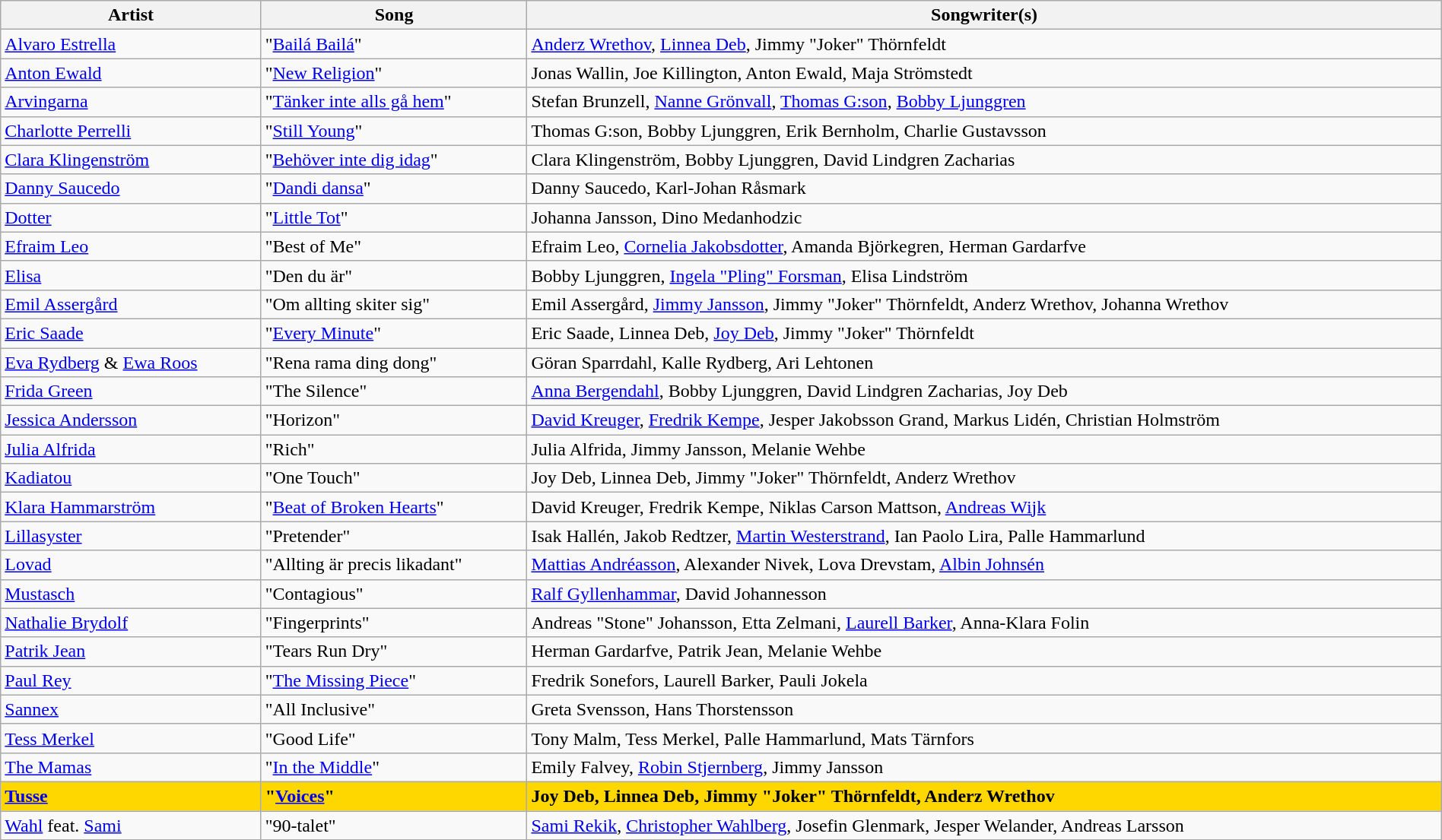<table class="sortable wikitable" width="100%" style="margin: 1em auto 1em auto;">
<tr>
<th>Artist</th>
<th>Song</th>
<th>Songwriter(s)</th>
</tr>
<tr>
<td><a href='#'>Alvaro Estrella</a></td>
<td>"<a href='#'>Bailá Bailá</a>"</td>
<td><a href='#'>Anderz Wrethov</a>, <a href='#'>Linnea Deb</a>, Jimmy "Joker" Thörnfeldt</td>
</tr>
<tr>
<td><a href='#'>Anton Ewald</a></td>
<td>"<a href='#'>New Religion</a>"</td>
<td>Jonas Wallin, Joe Killington, Anton Ewald, Maja Strömstedt</td>
</tr>
<tr>
<td><a href='#'>Arvingarna</a></td>
<td>"<a href='#'>Tänker inte alls gå hem</a>"</td>
<td>Stefan Brunzell, <a href='#'>Nanne Grönvall</a>, <a href='#'>Thomas G:son</a>, <a href='#'>Bobby Ljunggren</a></td>
</tr>
<tr>
<td><a href='#'>Charlotte Perrelli</a></td>
<td>"<a href='#'>Still Young</a>"</td>
<td>Thomas G:son, Bobby Ljunggren, Erik Bernholm, Charlie Gustavsson</td>
</tr>
<tr>
<td><a href='#'>Clara Klingenström</a></td>
<td>"<a href='#'>Behöver inte dig idag</a>"</td>
<td>Clara Klingenström, Bobby Ljunggren, David Lindgren Zacharias</td>
</tr>
<tr>
<td><a href='#'>Danny Saucedo</a></td>
<td>"<a href='#'>Dandi dansa</a>"</td>
<td>Danny Saucedo, Karl-Johan Råsmark</td>
</tr>
<tr>
<td><a href='#'>Dotter</a></td>
<td>"<a href='#'>Little Tot</a>"</td>
<td>Johanna Jansson, Dino Medanhodzic</td>
</tr>
<tr>
<td><a href='#'>Efraim Leo</a></td>
<td>"Best of Me"</td>
<td>Efraim Leo, <a href='#'>Cornelia Jakobsdotter</a>, Amanda Björkegren, Herman Gardarfve</td>
</tr>
<tr>
<td><a href='#'>Elisa</a></td>
<td>"Den du är"</td>
<td>Bobby Ljunggren, <a href='#'>Ingela "Pling" Forsman</a>, Elisa Lindström</td>
</tr>
<tr>
<td><a href='#'>Emil Assergård</a></td>
<td>"Om allting skiter sig"</td>
<td>Emil Assergård, <a href='#'>Jimmy Jansson</a>, Jimmy "Joker" Thörnfeldt, Anderz Wrethov, Johanna Wrethov</td>
</tr>
<tr>
<td><a href='#'>Eric Saade</a></td>
<td>"<a href='#'>Every Minute</a>"</td>
<td>Eric Saade, Linnea Deb, <a href='#'>Joy Deb</a>, Jimmy "Joker" Thörnfeldt</td>
</tr>
<tr>
<td><a href='#'>Eva Rydberg</a> & <a href='#'>Ewa Roos</a></td>
<td>"Rena rama ding dong"</td>
<td>Göran Sparrdahl, Kalle Rydberg, Ari Lehtonen</td>
</tr>
<tr>
<td><a href='#'>Frida Green</a></td>
<td>"The Silence"</td>
<td><a href='#'>Anna Bergendahl</a>, Bobby Ljunggren, David Lindgren Zacharias, Joy Deb</td>
</tr>
<tr>
<td><a href='#'>Jessica Andersson</a></td>
<td>"Horizon"</td>
<td><a href='#'>David Kreuger</a>, <a href='#'>Fredrik Kempe</a>, Jesper Jakobsson Grand, Markus Lidén, Christian Holmström</td>
</tr>
<tr>
<td><a href='#'>Julia Alfrida</a></td>
<td>"Rich"</td>
<td>Julia Alfrida, Jimmy Jansson, Melanie Wehbe</td>
</tr>
<tr>
<td><a href='#'>Kadiatou</a></td>
<td>"One Touch"</td>
<td>Joy Deb, Linnea Deb, Jimmy "Joker" Thörnfeldt, Anderz Wrethov</td>
</tr>
<tr>
<td><a href='#'>Klara Hammarström</a></td>
<td>"<a href='#'>Beat of Broken Hearts</a>"</td>
<td>David Kreuger, Fredrik Kempe, Niklas Carson Mattson, <a href='#'>Andreas Wijk</a></td>
</tr>
<tr>
<td><a href='#'>Lillasyster</a></td>
<td>"Pretender"</td>
<td>Isak Hallén, Jakob Redtzer, <a href='#'>Martin Westerstrand</a>, Ian Paolo Lira, Palle Hammarlund</td>
</tr>
<tr>
<td><a href='#'>Lovad</a></td>
<td>"Allting är precis likadant"</td>
<td><a href='#'>Mattias Andréasson</a>, Alexander Nivek, Lova Drevstam, <a href='#'>Albin Johnsén</a></td>
</tr>
<tr>
<td><a href='#'>Mustasch</a></td>
<td>"Contagious"</td>
<td><a href='#'>Ralf Gyllenhammar</a>, David Johannesson</td>
</tr>
<tr>
<td><a href='#'>Nathalie Brydolf</a></td>
<td>"Fingerprints"</td>
<td>Andreas "Stone" Johansson, Etta Zelmani, <a href='#'>Laurell Barker</a>, Anna-Klara Folin</td>
</tr>
<tr>
<td><a href='#'>Patrik Jean</a></td>
<td>"Tears Run Dry"</td>
<td>Herman Gardarfve, Patrik Jean, Melanie Wehbe</td>
</tr>
<tr>
<td><a href='#'>Paul Rey</a></td>
<td>"<a href='#'>The Missing Piece</a>"</td>
<td>Fredrik Sonefors, Laurell Barker, Pauli Jokela</td>
</tr>
<tr>
<td><a href='#'>Sannex</a></td>
<td>"All Inclusive"</td>
<td>Greta Svensson, Hans Thorstensson</td>
</tr>
<tr>
<td><a href='#'>Tess Merkel</a></td>
<td>"Good Life"</td>
<td>Tony Malm, Tess Merkel, Palle Hammarlund, Mats Tärnfors</td>
</tr>
<tr>
<td><a href='#'>The Mamas</a></td>
<td>"<a href='#'>In the Middle</a>"</td>
<td>Emily Falvey, <a href='#'>Robin Stjernberg</a>, Jimmy Jansson</td>
</tr>
<tr style="font-weight:bold;background:gold;">
<td><a href='#'>Tusse</a></td>
<td>"<a href='#'>Voices</a>"</td>
<td>Joy Deb, Linnea Deb, Jimmy "Joker" Thörnfeldt, Anderz Wrethov</td>
</tr>
<tr>
<td><a href='#'>Wahl</a> feat. <a href='#'>Sami</a></td>
<td>"90-talet"</td>
<td><a href='#'>Sami Rekik</a>, <a href='#'>Christopher Wahlberg</a>, Josefin Glenmark, Jesper Welander, Andreas Larsson</td>
</tr>
</table>
